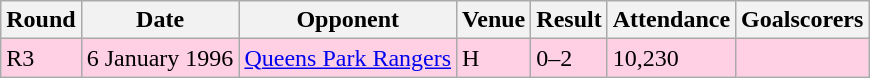<table class="wikitable">
<tr>
<th>Round</th>
<th>Date</th>
<th>Opponent</th>
<th>Venue</th>
<th>Result</th>
<th>Attendance</th>
<th>Goalscorers</th>
</tr>
<tr style="background-color: #ffd0e3;">
<td>R3</td>
<td>6 January 1996</td>
<td><a href='#'>Queens Park Rangers</a></td>
<td>H</td>
<td>0–2</td>
<td>10,230</td>
<td></td>
</tr>
</table>
